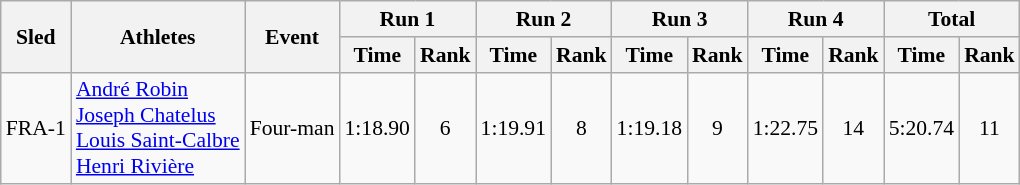<table class="wikitable" border="1" style="font-size:90%">
<tr>
<th rowspan="2">Sled</th>
<th rowspan="2">Athletes</th>
<th rowspan="2">Event</th>
<th colspan="2">Run 1</th>
<th colspan="2">Run 2</th>
<th colspan="2">Run 3</th>
<th colspan="2">Run 4</th>
<th colspan="2">Total</th>
</tr>
<tr>
<th>Time</th>
<th>Rank</th>
<th>Time</th>
<th>Rank</th>
<th>Time</th>
<th>Rank</th>
<th>Time</th>
<th>Rank</th>
<th>Time</th>
<th>Rank</th>
</tr>
<tr>
<td align="center">FRA-1</td>
<td><a href='#'>André Robin</a><br><a href='#'>Joseph Chatelus</a><br><a href='#'>Louis Saint-Calbre</a><br><a href='#'>Henri Rivière</a></td>
<td>Four-man</td>
<td align="center">1:18.90</td>
<td align="center">6</td>
<td align="center">1:19.91</td>
<td align="center">8</td>
<td align="center">1:19.18</td>
<td align="center">9</td>
<td align="center">1:22.75</td>
<td align="center">14</td>
<td align="center">5:20.74</td>
<td align="center">11</td>
</tr>
</table>
